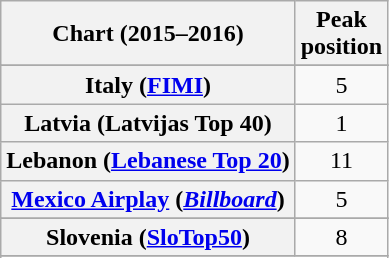<table class="wikitable sortable plainrowheaders" style="text-align:center;">
<tr>
<th>Chart (2015–2016)</th>
<th>Peak<br>position</th>
</tr>
<tr>
</tr>
<tr>
</tr>
<tr>
</tr>
<tr>
</tr>
<tr>
</tr>
<tr>
</tr>
<tr>
</tr>
<tr>
</tr>
<tr>
</tr>
<tr>
</tr>
<tr>
</tr>
<tr>
</tr>
<tr>
</tr>
<tr>
</tr>
<tr>
</tr>
<tr>
<th scope="row">Italy (<a href='#'>FIMI</a>)</th>
<td>5</td>
</tr>
<tr>
<th scope="row">Latvia (Latvijas Top 40)</th>
<td>1</td>
</tr>
<tr>
<th scope="row">Lebanon (<a href='#'>Lebanese Top 20</a>)</th>
<td>11</td>
</tr>
<tr>
<th scope="row"><a href='#'>Mexico Airplay</a> (<em><a href='#'>Billboard</a></em>)</th>
<td>5</td>
</tr>
<tr>
</tr>
<tr>
</tr>
<tr>
</tr>
<tr>
</tr>
<tr>
</tr>
<tr>
</tr>
<tr>
</tr>
<tr>
</tr>
<tr>
<th scope="row">Slovenia (<a href='#'>SloTop50</a>)</th>
<td>8</td>
</tr>
<tr>
</tr>
<tr>
</tr>
<tr>
</tr>
<tr>
</tr>
<tr>
</tr>
<tr>
</tr>
<tr>
</tr>
<tr>
</tr>
</table>
